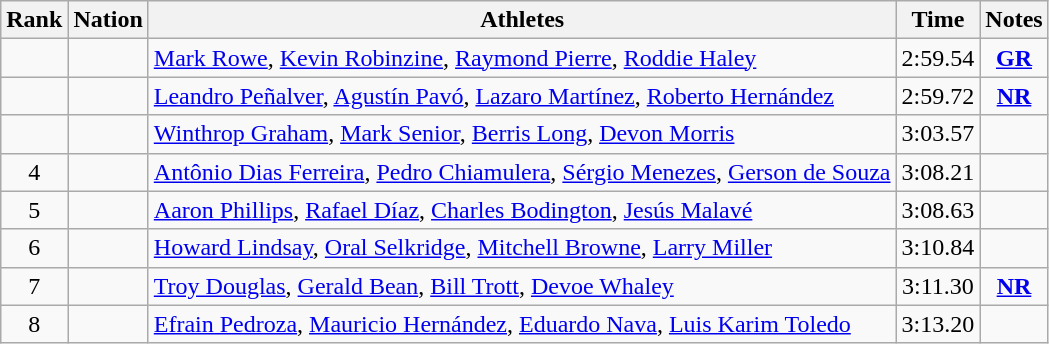<table class="wikitable sortable" style="text-align:center;">
<tr>
<th>Rank</th>
<th>Nation</th>
<th>Athletes</th>
<th>Time</th>
<th>Notes</th>
</tr>
<tr>
<td></td>
<td align=left></td>
<td align=left><a href='#'>Mark Rowe</a>, <a href='#'>Kevin Robinzine</a>, <a href='#'>Raymond Pierre</a>, <a href='#'>Roddie Haley</a></td>
<td>2:59.54</td>
<td><strong><a href='#'>GR</a></strong></td>
</tr>
<tr>
<td></td>
<td align=left></td>
<td align=left><a href='#'>Leandro Peñalver</a>, <a href='#'>Agustín Pavó</a>, <a href='#'>Lazaro Martínez</a>, <a href='#'>Roberto Hernández</a></td>
<td>2:59.72</td>
<td><strong><a href='#'>NR</a></strong></td>
</tr>
<tr>
<td></td>
<td align=left></td>
<td align=left><a href='#'>Winthrop Graham</a>, <a href='#'>Mark Senior</a>, <a href='#'>Berris Long</a>, <a href='#'>Devon Morris</a></td>
<td>3:03.57</td>
<td></td>
</tr>
<tr>
<td>4</td>
<td align=left></td>
<td align=left><a href='#'>Antônio Dias Ferreira</a>, <a href='#'>Pedro Chiamulera</a>, <a href='#'>Sérgio Menezes</a>, <a href='#'>Gerson de Souza</a></td>
<td>3:08.21</td>
<td></td>
</tr>
<tr>
<td>5</td>
<td align=left></td>
<td align=left><a href='#'>Aaron Phillips</a>, <a href='#'>Rafael Díaz</a>, <a href='#'>Charles Bodington</a>, <a href='#'>Jesús Malavé</a></td>
<td>3:08.63</td>
<td></td>
</tr>
<tr>
<td>6</td>
<td align=left></td>
<td align=left><a href='#'>Howard Lindsay</a>, <a href='#'>Oral Selkridge</a>, <a href='#'>Mitchell Browne</a>, <a href='#'>Larry Miller</a></td>
<td>3:10.84</td>
<td></td>
</tr>
<tr>
<td>7</td>
<td align=left></td>
<td align=left><a href='#'>Troy Douglas</a>, <a href='#'>Gerald Bean</a>, <a href='#'>Bill Trott</a>, <a href='#'>Devoe Whaley</a></td>
<td>3:11.30</td>
<td><strong><a href='#'>NR</a></strong></td>
</tr>
<tr>
<td>8</td>
<td align=left></td>
<td align=left><a href='#'>Efrain Pedroza</a>, <a href='#'>Mauricio Hernández</a>, <a href='#'>Eduardo Nava</a>, <a href='#'>Luis Karim Toledo</a></td>
<td>3:13.20</td>
<td></td>
</tr>
</table>
